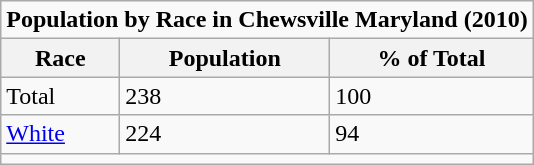<table class="wikitable sortable">
<tr>
<td colspan="3" style="text-align:center;"><strong>Population by Race in Chewsville Maryland (2010)</strong></td>
</tr>
<tr>
<th>Race</th>
<th>Population</th>
<th>% of Total</th>
</tr>
<tr>
<td>Total</td>
<td>238</td>
<td>100</td>
</tr>
<tr>
<td><a href='#'>White</a></td>
<td>224</td>
<td>94</td>
</tr>
<tr>
<td colspan="3"></td>
</tr>
</table>
